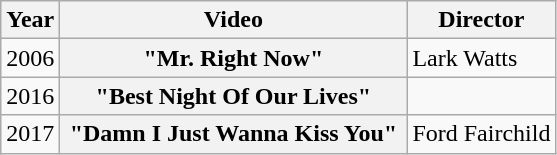<table class="wikitable plainrowheaders">
<tr>
<th>Year</th>
<th style="width:14em;">Video</th>
<th>Director</th>
</tr>
<tr>
<td>2006</td>
<th scope="row">"Mr. Right Now"</th>
<td>Lark Watts</td>
</tr>
<tr>
<td>2016</td>
<th scope="row">"Best Night Of Our Lives"</th>
<td></td>
</tr>
<tr>
<td>2017</td>
<th scope="row">"Damn I Just Wanna Kiss You"</th>
<td>Ford Fairchild</td>
</tr>
</table>
